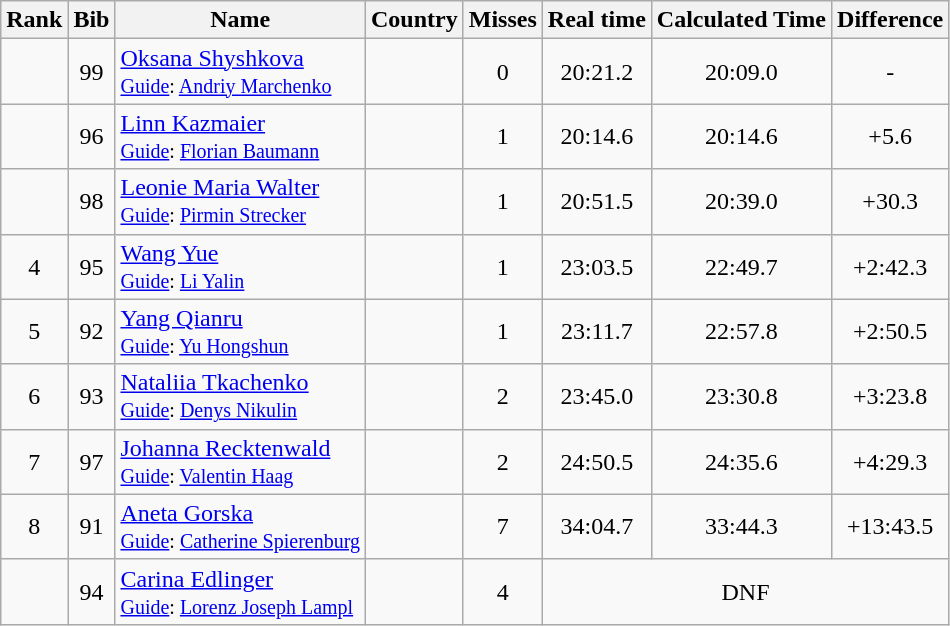<table class="wikitable sortable" style="text-align:center">
<tr>
<th>Rank</th>
<th>Bib</th>
<th>Name</th>
<th>Country</th>
<th>Misses</th>
<th>Real time</th>
<th>Calculated Time</th>
<th>Difference</th>
</tr>
<tr>
<td></td>
<td>99</td>
<td align="left"><a href='#'>Oksana Shyshkova</a><br><small><a href='#'>Guide</a>: <a href='#'>Andriy Marchenko</a></small></td>
<td align="left"></td>
<td>0</td>
<td>20:21.2</td>
<td>20:09.0</td>
<td>-</td>
</tr>
<tr>
<td></td>
<td>96</td>
<td align="left"><a href='#'>Linn Kazmaier</a><br><small><a href='#'>Guide</a>: <a href='#'>Florian Baumann</a></small></td>
<td align="left"></td>
<td>1</td>
<td>20:14.6</td>
<td>20:14.6</td>
<td>+5.6</td>
</tr>
<tr>
<td></td>
<td>98</td>
<td align="left"><a href='#'>Leonie Maria Walter</a><br><small><a href='#'>Guide</a>: <a href='#'>Pirmin Strecker</a></small></td>
<td align="left"></td>
<td>1</td>
<td>20:51.5</td>
<td>20:39.0</td>
<td>+30.3</td>
</tr>
<tr>
<td>4</td>
<td>95</td>
<td align="left"><a href='#'>Wang Yue</a><br><small><a href='#'>Guide</a>: <a href='#'>Li Yalin</a></small></td>
<td align="left"></td>
<td>1</td>
<td>23:03.5</td>
<td>22:49.7</td>
<td>+2:42.3</td>
</tr>
<tr>
<td>5</td>
<td>92</td>
<td align="left"><a href='#'>Yang Qianru</a><br><small><a href='#'>Guide</a>: <a href='#'>Yu Hongshun</a></small></td>
<td align="left"></td>
<td>1</td>
<td>23:11.7</td>
<td>22:57.8</td>
<td>+2:50.5</td>
</tr>
<tr>
<td>6</td>
<td>93</td>
<td align="left"><a href='#'>Nataliia Tkachenko</a><br><small><a href='#'>Guide</a>: <a href='#'>Denys Nikulin</a></small></td>
<td align="left"></td>
<td>2</td>
<td>23:45.0</td>
<td>23:30.8</td>
<td>+3:23.8</td>
</tr>
<tr>
<td>7</td>
<td>97</td>
<td align="left"><a href='#'>Johanna Recktenwald</a><br><small><a href='#'>Guide</a>: <a href='#'>Valentin Haag</a></small></td>
<td align="left"></td>
<td>2</td>
<td>24:50.5</td>
<td>24:35.6</td>
<td>+4:29.3</td>
</tr>
<tr>
<td>8</td>
<td>91</td>
<td align="left"><a href='#'>Aneta Gorska</a><br><small><a href='#'>Guide</a>: <a href='#'>Catherine Spierenburg</a></small></td>
<td align="left"></td>
<td>7</td>
<td>34:04.7</td>
<td>33:44.3</td>
<td>+13:43.5</td>
</tr>
<tr>
<td></td>
<td>94</td>
<td align="left"><a href='#'>Carina Edlinger</a><br><small><a href='#'>Guide</a>: <a href='#'>Lorenz Joseph Lampl</a></small></td>
<td align="left"></td>
<td>4</td>
<td colspan=3>DNF</td>
</tr>
</table>
